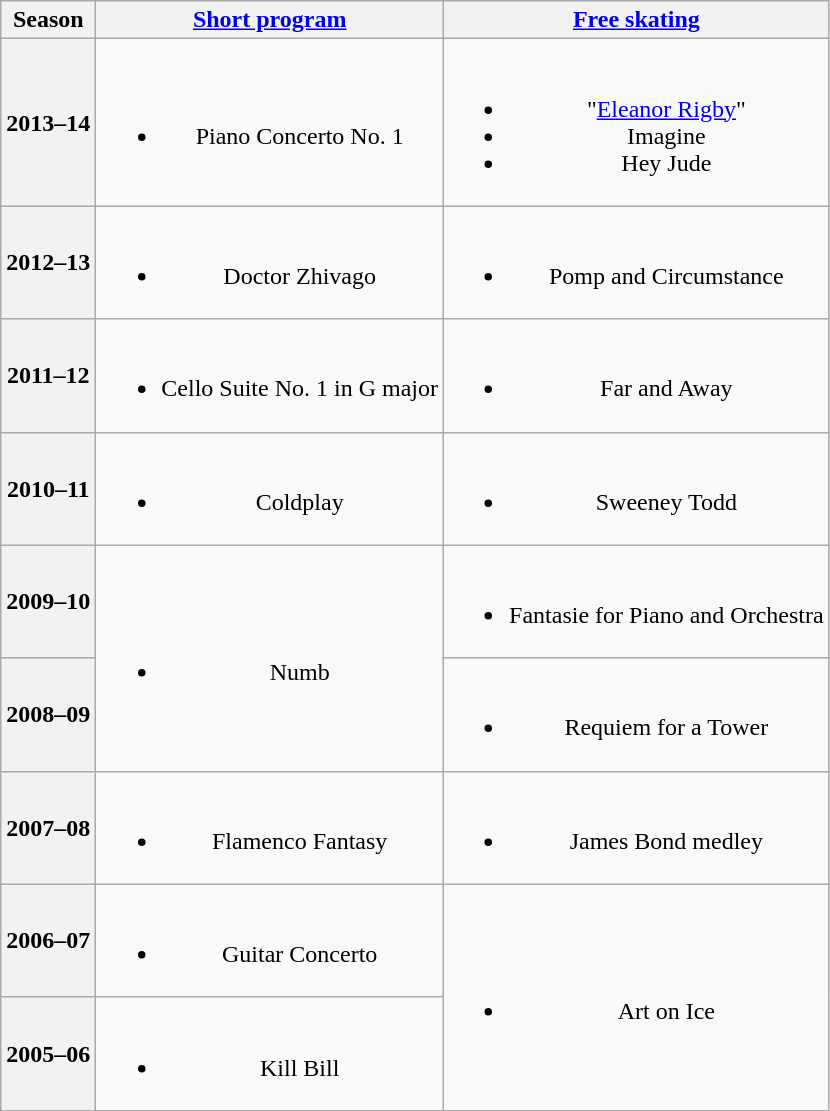<table class=wikitable style=text-align:center>
<tr>
<th>Season</th>
<th><a href='#'>Short program</a></th>
<th><a href='#'>Free skating</a></th>
</tr>
<tr>
<th>2013–14 <br> </th>
<td><br><ul><li>Piano Concerto No. 1 <br></li></ul></td>
<td><br><ul><li>"<a href='#'>Eleanor Rigby</a>" <br></li><li>Imagine <br></li><li>Hey Jude <br></li></ul></td>
</tr>
<tr>
<th>2012–13 <br> </th>
<td><br><ul><li>Doctor Zhivago <br></li></ul></td>
<td><br><ul><li>Pomp and Circumstance <br></li></ul></td>
</tr>
<tr>
<th>2011–12 <br> </th>
<td><br><ul><li>Cello Suite No. 1 in G major <br></li></ul></td>
<td><br><ul><li>Far and Away <br></li></ul></td>
</tr>
<tr>
<th>2010–11 <br> </th>
<td><br><ul><li>Coldplay</li></ul></td>
<td><br><ul><li>Sweeney Todd <br></li></ul></td>
</tr>
<tr>
<th>2009–10 <br> </th>
<td rowspan=2><br><ul><li>Numb <br></li></ul></td>
<td><br><ul><li>Fantasie for Piano and Orchestra <br></li></ul></td>
</tr>
<tr>
<th>2008–09 <br> </th>
<td><br><ul><li>Requiem for a Tower <br></li></ul></td>
</tr>
<tr>
<th>2007–08 <br> </th>
<td><br><ul><li>Flamenco Fantasy <br></li></ul></td>
<td><br><ul><li>James Bond medley</li></ul></td>
</tr>
<tr>
<th>2006–07 <br> </th>
<td><br><ul><li>Guitar Concerto <br></li></ul></td>
<td rowspan=2><br><ul><li>Art on Ice <br></li></ul></td>
</tr>
<tr>
<th>2005–06 <br> </th>
<td><br><ul><li>Kill Bill</li></ul></td>
</tr>
</table>
